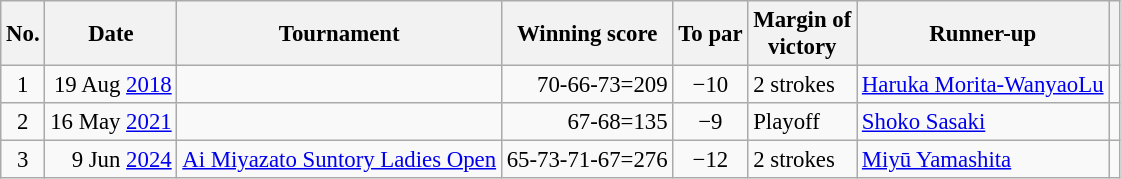<table class="wikitable" style="font-size:95%;">
<tr>
<th>No.</th>
<th>Date</th>
<th>Tournament</th>
<th>Winning score</th>
<th>To par</th>
<th>Margin of<br>victory</th>
<th>Runner-up</th>
<th></th>
</tr>
<tr>
<td align=center>1</td>
<td align=right>19 Aug <a href='#'>2018</a></td>
<td></td>
<td align=right>70-66-73=209</td>
<td align=center>−10</td>
<td>2 strokes</td>
<td> <a href='#'>Haruka Morita-WanyaoLu</a></td>
<td></td>
</tr>
<tr>
<td align=center>2</td>
<td align=right>16 May <a href='#'>2021</a></td>
<td></td>
<td align=right>67-68=135</td>
<td align=center>−9</td>
<td>Playoff</td>
<td> <a href='#'>Shoko Sasaki</a></td>
<td></td>
</tr>
<tr>
<td align=center>3</td>
<td align=right>9 Jun <a href='#'>2024</a></td>
<td><a href='#'>Ai Miyazato Suntory Ladies Open</a></td>
<td align=right>65-73-71-67=276</td>
<td align=center>−12</td>
<td>2 strokes</td>
<td> <a href='#'>Miyū Yamashita</a></td>
<td></td>
</tr>
</table>
